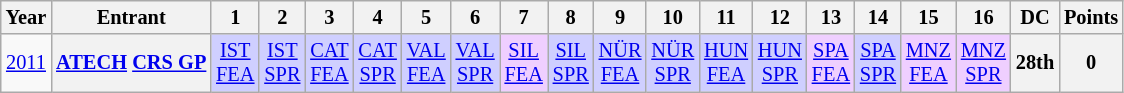<table class="wikitable" style="text-align:center; font-size:85%">
<tr>
<th>Year</th>
<th>Entrant</th>
<th>1</th>
<th>2</th>
<th>3</th>
<th>4</th>
<th>5</th>
<th>6</th>
<th>7</th>
<th>8</th>
<th>9</th>
<th>10</th>
<th>11</th>
<th>12</th>
<th>13</th>
<th>14</th>
<th>15</th>
<th>16</th>
<th>DC</th>
<th>Points</th>
</tr>
<tr>
<td><a href='#'>2011</a></td>
<th nowrap><a href='#'>ATECH</a> <a href='#'>CRS GP</a></th>
<td style="background:#CFCFFF;"><a href='#'>IST<br>FEA</a><br></td>
<td style="background:#CFCFFF;"><a href='#'>IST<br>SPR</a><br></td>
<td style="background:#CFCFFF;"><a href='#'>CAT<br>FEA</a><br></td>
<td style="background:#CFCFFF;"><a href='#'>CAT<br>SPR</a><br></td>
<td style="background:#CFCFFF;"><a href='#'>VAL<br>FEA</a><br></td>
<td style="background:#CFCFFF;"><a href='#'>VAL<br>SPR</a><br></td>
<td style="background:#efcfff;"><a href='#'>SIL<br>FEA</a><br></td>
<td style="background:#CFCFFF;"><a href='#'>SIL<br>SPR</a><br></td>
<td style="background:#CFCFFF;"><a href='#'>NÜR<br>FEA</a><br></td>
<td style="background:#CFCFFF;"><a href='#'>NÜR<br>SPR</a><br></td>
<td style="background:#CFCFFF;"><a href='#'>HUN<br>FEA</a><br></td>
<td style="background:#CFCFFF;"><a href='#'>HUN<br>SPR</a><br></td>
<td style="background:#efcfff;"><a href='#'>SPA<br>FEA</a><br></td>
<td style="background:#CFCFFF;"><a href='#'>SPA<br>SPR</a><br></td>
<td style="background:#efcfff;"><a href='#'>MNZ<br>FEA</a><br></td>
<td style="background:#efcfff;"><a href='#'>MNZ<br>SPR</a><br></td>
<th>28th</th>
<th>0</th>
</tr>
</table>
